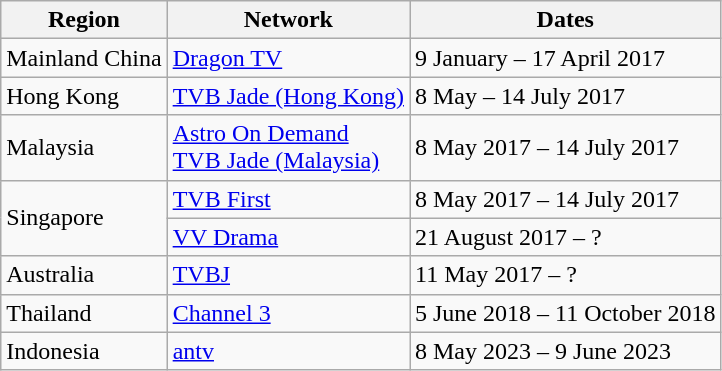<table class="wikitable">
<tr>
<th>Region</th>
<th>Network</th>
<th>Dates</th>
</tr>
<tr>
<td>Mainland China</td>
<td><a href='#'>Dragon TV</a></td>
<td>9 January – 17 April 2017</td>
</tr>
<tr>
<td>Hong Kong</td>
<td><a href='#'>TVB Jade (Hong Kong)</a></td>
<td>8 May – 14 July 2017</td>
</tr>
<tr>
<td>Malaysia</td>
<td><a href='#'>Astro On Demand</a><br><a href='#'>TVB Jade (Malaysia)</a></td>
<td>8 May 2017 – 14 July 2017</td>
</tr>
<tr>
<td rowspan=2>Singapore</td>
<td><a href='#'>TVB First</a></td>
<td>8 May 2017 – 14 July 2017</td>
</tr>
<tr>
<td><a href='#'>VV Drama</a></td>
<td>21 August 2017 – ?</td>
</tr>
<tr>
<td>Australia</td>
<td><a href='#'>TVBJ</a></td>
<td>11 May 2017 – ?</td>
</tr>
<tr>
<td>Thailand</td>
<td><a href='#'>Channel 3</a></td>
<td>5 June 2018 – 11 October 2018</td>
</tr>
<tr>
<td>Indonesia</td>
<td><a href='#'>antv</a></td>
<td>8 May 2023 – 9 June 2023</td>
</tr>
</table>
